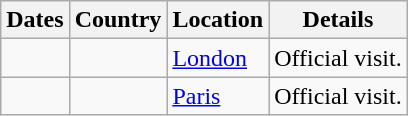<table class="wikitable sortable mw-collapsible">
<tr>
<th scope=col>Dates</th>
<th scope=col>Country</th>
<th scope=col>Location</th>
<th scope=col>Details</th>
</tr>
<tr>
<td></td>
<td></td>
<td><a href='#'>London</a></td>
<td>Official visit.</td>
</tr>
<tr>
<td></td>
<td></td>
<td><a href='#'>Paris</a></td>
<td>Official visit.</td>
</tr>
</table>
